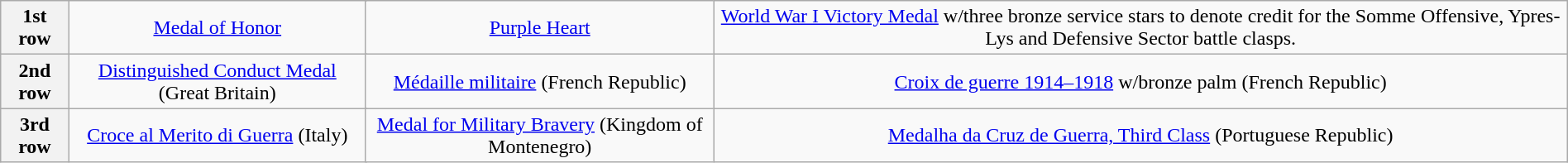<table class="wikitable" style="margin:1em auto; text-align:center;">
<tr>
<th>1st row</th>
<td colspan="3"><a href='#'>Medal of Honor</a></td>
<td colspan="3"><a href='#'>Purple Heart</a></td>
<td colspan="3"><a href='#'>World War I Victory Medal</a> w/three bronze service stars to denote credit for the Somme Offensive, Ypres-Lys and Defensive Sector battle clasps.</td>
</tr>
<tr>
<th>2nd row</th>
<td colspan="3"><a href='#'>Distinguished Conduct Medal</a> (Great Britain)</td>
<td colspan="3"><a href='#'>Médaille militaire</a> (French Republic)</td>
<td colspan="3"><a href='#'>Croix de guerre 1914–1918</a> w/bronze palm (French Republic)</td>
</tr>
<tr>
<th>3rd row</th>
<td colspan="3"><a href='#'>Croce al Merito di Guerra</a> (Italy)</td>
<td colspan="3"><a href='#'>Medal for Military Bravery</a> (Kingdom of Montenegro)</td>
<td colspan="3"><a href='#'>Medalha da Cruz de Guerra, Third Class</a> (Portuguese Republic)</td>
</tr>
</table>
